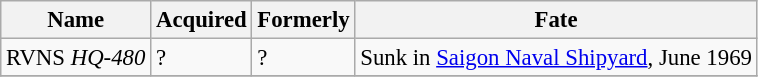<table class="wikitable" style="font-size:95%;">
<tr>
<th>Name</th>
<th>Acquired</th>
<th>Formerly</th>
<th>Fate</th>
</tr>
<tr>
<td>RVNS <em>HQ-480</em></td>
<td>?</td>
<td>?</td>
<td>Sunk in <a href='#'>Saigon Naval Shipyard</a>, June 1969</td>
</tr>
<tr>
</tr>
</table>
